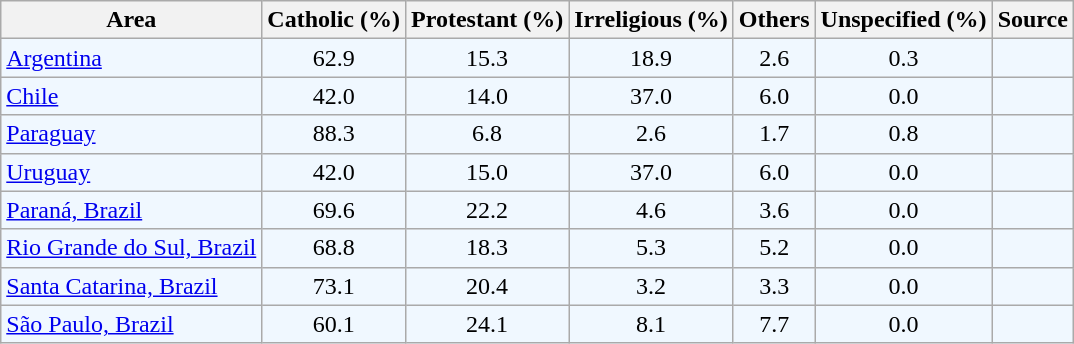<table class="wikitable sortable" style="text-align:center">
<tr>
<th>Area</th>
<th>Catholic (%)</th>
<th>Protestant (%)</th>
<th>Irreligious (%)</th>
<th>Others <br></th>
<th>Unspecified (%)</th>
<th>Source</th>
</tr>
<tr style="background:#f0f8ff;">
<td align="left"> <a href='#'>Argentina</a></td>
<td>62.9</td>
<td>15.3</td>
<td>18.9</td>
<td>2.6</td>
<td>0.3</td>
<td></td>
</tr>
<tr style="background:#f0f8ff;">
<td align="left"> <a href='#'>Chile</a></td>
<td>42.0</td>
<td>14.0</td>
<td>37.0</td>
<td>6.0</td>
<td>0.0</td>
<td></td>
</tr>
<tr style="background:#f0f8ff;">
<td align="left"> <a href='#'>Paraguay</a></td>
<td>88.3</td>
<td>6.8</td>
<td>2.6</td>
<td>1.7</td>
<td>0.8</td>
<td></td>
</tr>
<tr style="background:#f0f8ff;">
<td align="left"> <a href='#'>Uruguay</a></td>
<td>42.0</td>
<td>15.0</td>
<td>37.0</td>
<td>6.0</td>
<td>0.0</td>
<td></td>
</tr>
<tr style="background:#f0f8ff;">
<td align="left"> <a href='#'>Paraná, Brazil</a></td>
<td>69.6</td>
<td>22.2</td>
<td>4.6</td>
<td>3.6</td>
<td>0.0</td>
<td></td>
</tr>
<tr style="background:#f0f8ff;">
<td align="left"> <a href='#'>Rio Grande do Sul, Brazil</a></td>
<td>68.8</td>
<td>18.3</td>
<td>5.3</td>
<td>5.2</td>
<td>0.0</td>
<td></td>
</tr>
<tr style="background:#f0f8ff;">
<td align="left"> <a href='#'>Santa Catarina, Brazil</a></td>
<td>73.1</td>
<td>20.4</td>
<td>3.2</td>
<td>3.3</td>
<td>0.0</td>
<td></td>
</tr>
<tr style="background:#f0f8ff;">
<td align="left"> <a href='#'>São Paulo, Brazil</a></td>
<td>60.1</td>
<td>24.1</td>
<td>8.1</td>
<td>7.7</td>
<td>0.0</td>
<td></td>
</tr>
</table>
